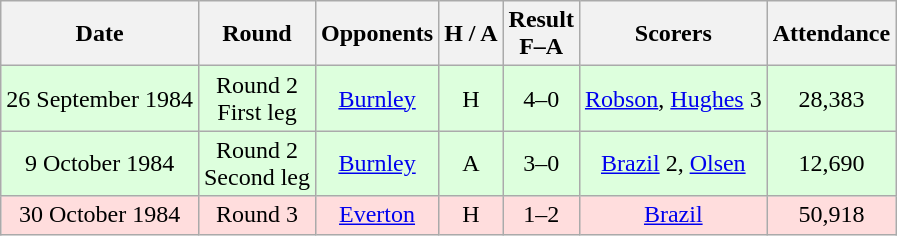<table class="wikitable" style="text-align:center">
<tr>
<th>Date</th>
<th>Round</th>
<th>Opponents</th>
<th>H / A</th>
<th>Result<br>F–A</th>
<th>Scorers</th>
<th>Attendance</th>
</tr>
<tr bgcolor="#ddffdd">
<td>26 September 1984</td>
<td>Round 2<br>First leg</td>
<td><a href='#'>Burnley</a></td>
<td>H</td>
<td>4–0</td>
<td><a href='#'>Robson</a>, <a href='#'>Hughes</a> 3</td>
<td>28,383</td>
</tr>
<tr bgcolor="#ddffdd">
<td>9 October 1984</td>
<td>Round 2<br>Second leg</td>
<td><a href='#'>Burnley</a></td>
<td>A</td>
<td>3–0</td>
<td><a href='#'>Brazil</a> 2, <a href='#'>Olsen</a></td>
<td>12,690</td>
</tr>
<tr bgcolor="#ffdddd">
<td>30 October 1984</td>
<td>Round 3</td>
<td><a href='#'>Everton</a></td>
<td>H</td>
<td>1–2</td>
<td><a href='#'>Brazil</a></td>
<td>50,918</td>
</tr>
</table>
